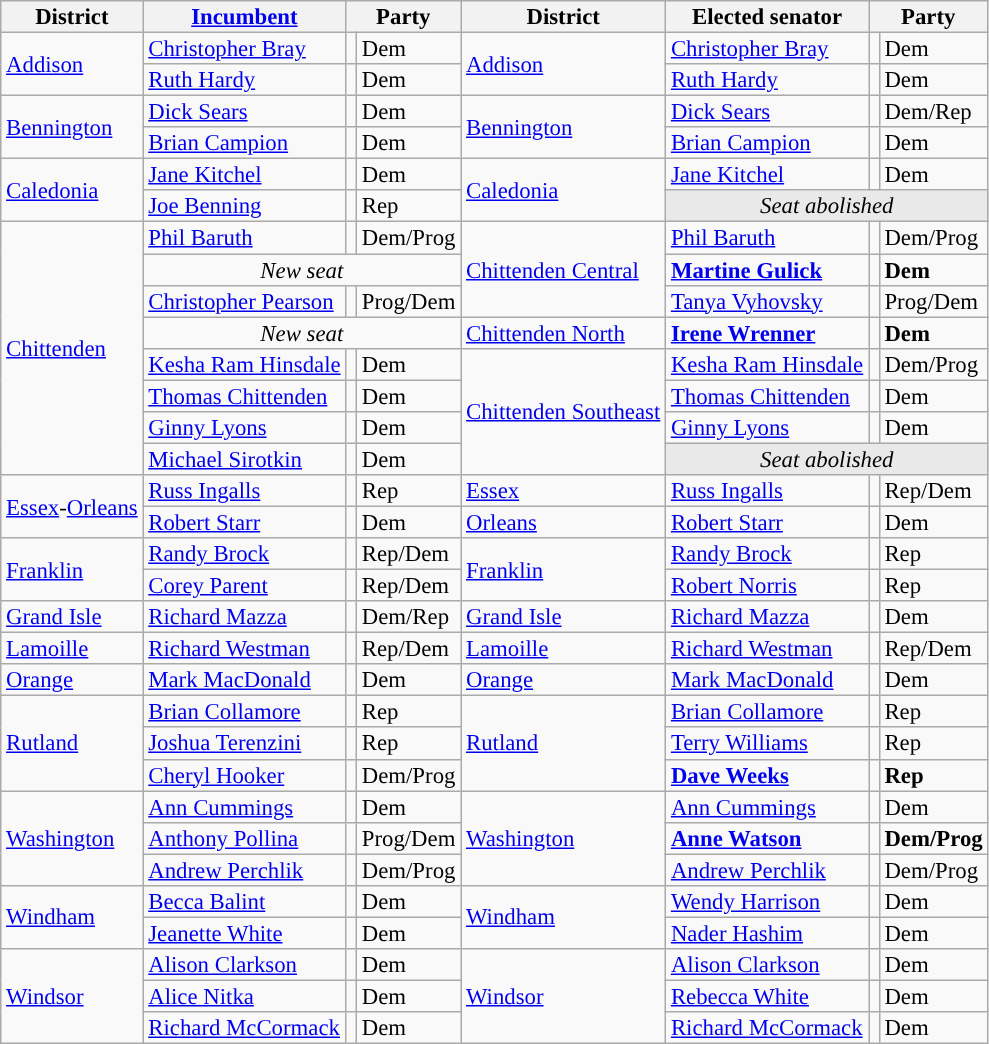<table class=wikitable style="font-size:95%;line-height:14px;">
<tr>
<th>District</th>
<th><a href='#'>Incumbent</a></th>
<th colspan=2>Party</th>
<th>District</th>
<th class="unsortable">Elected senator</th>
<th colspan=2>Party</th>
</tr>
<tr>
<td rowspan=2><a href='#'>Addison</a></td>
<td><a href='#'>Christopher Bray</a></td>
<td style="background:"></td>
<td>Dem</td>
<td rowspan=2><a href='#'>Addison</a></td>
<td><a href='#'>Christopher Bray</a></td>
<td style="background:"></td>
<td>Dem</td>
</tr>
<tr>
<td><a href='#'>Ruth Hardy</a></td>
<td style="background:"></td>
<td>Dem</td>
<td><a href='#'>Ruth Hardy</a></td>
<td style="background:"></td>
<td>Dem</td>
</tr>
<tr>
<td rowspan=2><a href='#'>Bennington</a></td>
<td><a href='#'>Dick Sears</a></td>
<td style="background:"></td>
<td>Dem</td>
<td rowspan=2><a href='#'>Bennington</a></td>
<td><a href='#'>Dick Sears</a></td>
<td style="background:"></td>
<td>Dem/Rep</td>
</tr>
<tr>
<td><a href='#'>Brian Campion</a></td>
<td style="background:"></td>
<td>Dem</td>
<td><a href='#'>Brian Campion</a></td>
<td style="background:"></td>
<td>Dem</td>
</tr>
<tr>
<td rowspan=2><a href='#'>Caledonia</a></td>
<td><a href='#'>Jane Kitchel</a></td>
<td style="background:"></td>
<td>Dem</td>
<td rowspan=2><a href='#'>Caledonia</a></td>
<td><a href='#'>Jane Kitchel</a></td>
<td style="background:"></td>
<td>Dem</td>
</tr>
<tr>
<td><a href='#'>Joe Benning</a></td>
<td style="background:"></td>
<td>Rep</td>
<td colspan=3 align=center style="background:#E9E9E9;"><em>Seat abolished</em></td>
</tr>
<tr>
<td rowspan=8><a href='#'>Chittenden</a></td>
<td><a href='#'>Phil Baruth</a></td>
<td style="background:"></td>
<td>Dem/Prog</td>
<td rowspan=3><a href='#'>Chittenden Central</a></td>
<td><a href='#'>Phil Baruth</a></td>
<td style="background:"></td>
<td>Dem/Prog</td>
</tr>
<tr>
<td colspan=3 align=center><em>New seat</em></td>
<td><strong><a href='#'>Martine Gulick</a></strong></td>
<td style="background:"></td>
<td><strong>Dem</strong></td>
</tr>
<tr>
<td><a href='#'>Christopher Pearson</a></td>
<td style="background:"></td>
<td>Prog/Dem</td>
<td><a href='#'>Tanya Vyhovsky</a></td>
<td style="background:"></td>
<td>Prog/Dem</td>
</tr>
<tr>
<td colspan=3 align=center><em>New seat</em></td>
<td><a href='#'>Chittenden North</a></td>
<td><strong><a href='#'>Irene Wrenner</a></strong></td>
<td style="background:"></td>
<td><strong>Dem</strong></td>
</tr>
<tr>
<td><a href='#'>Kesha Ram Hinsdale</a></td>
<td style="background:"></td>
<td>Dem</td>
<td rowspan=4><a href='#'>Chittenden Southeast</a></td>
<td><a href='#'>Kesha Ram Hinsdale</a></td>
<td style="background:"></td>
<td>Dem/Prog</td>
</tr>
<tr>
<td><a href='#'>Thomas Chittenden</a></td>
<td style="background:"></td>
<td>Dem</td>
<td><a href='#'>Thomas Chittenden</a></td>
<td style="background:"></td>
<td>Dem</td>
</tr>
<tr>
<td><a href='#'>Ginny Lyons</a></td>
<td style="background:"></td>
<td>Dem</td>
<td><a href='#'>Ginny Lyons</a></td>
<td style="background:"></td>
<td>Dem</td>
</tr>
<tr>
<td><a href='#'>Michael Sirotkin</a></td>
<td style="background:"></td>
<td>Dem</td>
<td colspan=3 align=center style="background:#E9E9E9;"><em>Seat abolished</em></td>
</tr>
<tr>
<td rowspan=2><a href='#'>Essex</a>-<a href='#'>Orleans</a></td>
<td><a href='#'>Russ Ingalls</a></td>
<td style="background:"></td>
<td>Rep</td>
<td><a href='#'>Essex</a></td>
<td><a href='#'>Russ Ingalls</a></td>
<td style="background:"></td>
<td>Rep/Dem</td>
</tr>
<tr>
<td><a href='#'>Robert Starr</a></td>
<td style="background:"></td>
<td>Dem</td>
<td><a href='#'>Orleans</a></td>
<td><a href='#'>Robert Starr</a></td>
<td style="background:"></td>
<td>Dem</td>
</tr>
<tr>
<td rowspan=2><a href='#'>Franklin</a></td>
<td><a href='#'>Randy Brock</a></td>
<td style="background:"></td>
<td>Rep/Dem</td>
<td rowspan=2><a href='#'>Franklin</a></td>
<td><a href='#'>Randy Brock</a></td>
<td style="background:"></td>
<td>Rep</td>
</tr>
<tr>
<td><a href='#'>Corey Parent</a></td>
<td style="background:"></td>
<td>Rep/Dem</td>
<td><a href='#'>Robert Norris</a></td>
<td style="background:"></td>
<td>Rep</td>
</tr>
<tr>
<td><a href='#'>Grand Isle</a></td>
<td><a href='#'>Richard Mazza</a></td>
<td style="background:"></td>
<td>Dem/Rep</td>
<td><a href='#'>Grand Isle</a></td>
<td><a href='#'>Richard Mazza</a></td>
<td style="background:"></td>
<td>Dem</td>
</tr>
<tr>
<td><a href='#'>Lamoille</a></td>
<td><a href='#'>Richard Westman</a></td>
<td style="background:"></td>
<td>Rep/Dem</td>
<td><a href='#'>Lamoille</a></td>
<td><a href='#'>Richard Westman</a></td>
<td style="background:"></td>
<td>Rep/Dem</td>
</tr>
<tr>
<td><a href='#'>Orange</a></td>
<td><a href='#'>Mark MacDonald</a></td>
<td style="background:"></td>
<td>Dem</td>
<td><a href='#'>Orange</a></td>
<td><a href='#'>Mark MacDonald</a></td>
<td style="background:"></td>
<td>Dem</td>
</tr>
<tr>
<td rowspan=3><a href='#'>Rutland</a></td>
<td><a href='#'>Brian Collamore</a></td>
<td style="background:"></td>
<td>Rep</td>
<td rowspan=3><a href='#'>Rutland</a></td>
<td><a href='#'>Brian Collamore</a></td>
<td style="background:"></td>
<td>Rep</td>
</tr>
<tr>
<td><a href='#'>Joshua Terenzini</a></td>
<td style="background:"></td>
<td>Rep</td>
<td><a href='#'>Terry Williams</a></td>
<td style="background:"></td>
<td>Rep</td>
</tr>
<tr>
<td><a href='#'>Cheryl Hooker</a></td>
<td style="background:"></td>
<td>Dem/Prog</td>
<td><strong><a href='#'>Dave Weeks</a></strong></td>
<td style="background:"></td>
<td><strong>Rep</strong></td>
</tr>
<tr>
<td rowspan=3><a href='#'>Washington</a></td>
<td><a href='#'>Ann Cummings</a></td>
<td style="background:"></td>
<td>Dem</td>
<td rowspan=3><a href='#'>Washington</a></td>
<td><a href='#'>Ann Cummings</a></td>
<td style="background:"></td>
<td>Dem</td>
</tr>
<tr>
<td><a href='#'>Anthony Pollina</a></td>
<td style="background:"></td>
<td>Prog/Dem</td>
<td><strong><a href='#'>Anne Watson</a></strong></td>
<td style="background:"></td>
<td><strong>Dem/Prog</strong></td>
</tr>
<tr>
<td><a href='#'>Andrew Perchlik</a></td>
<td style="background:"></td>
<td>Dem/Prog</td>
<td><a href='#'>Andrew Perchlik</a></td>
<td style="background:"></td>
<td>Dem/Prog</td>
</tr>
<tr>
<td rowspan=2><a href='#'>Windham</a></td>
<td><a href='#'>Becca Balint</a></td>
<td style="background:"></td>
<td>Dem</td>
<td rowspan=2><a href='#'>Windham</a></td>
<td><a href='#'>Wendy Harrison</a></td>
<td style="background:"></td>
<td>Dem</td>
</tr>
<tr>
<td><a href='#'>Jeanette White</a></td>
<td style="background:"></td>
<td>Dem</td>
<td><a href='#'>Nader Hashim</a></td>
<td style="background:"></td>
<td>Dem</td>
</tr>
<tr>
<td rowspan=3><a href='#'>Windsor</a></td>
<td><a href='#'>Alison Clarkson</a></td>
<td style="background:"></td>
<td>Dem</td>
<td rowspan=3><a href='#'>Windsor</a></td>
<td><a href='#'>Alison Clarkson</a></td>
<td style="background:"></td>
<td>Dem</td>
</tr>
<tr>
<td><a href='#'>Alice Nitka</a></td>
<td style="background:"></td>
<td>Dem</td>
<td><a href='#'>Rebecca White</a></td>
<td style="background:"></td>
<td>Dem</td>
</tr>
<tr>
<td><a href='#'>Richard McCormack</a></td>
<td style="background:"></td>
<td>Dem</td>
<td><a href='#'>Richard McCormack</a></td>
<td style="background:"></td>
<td>Dem</td>
</tr>
</table>
